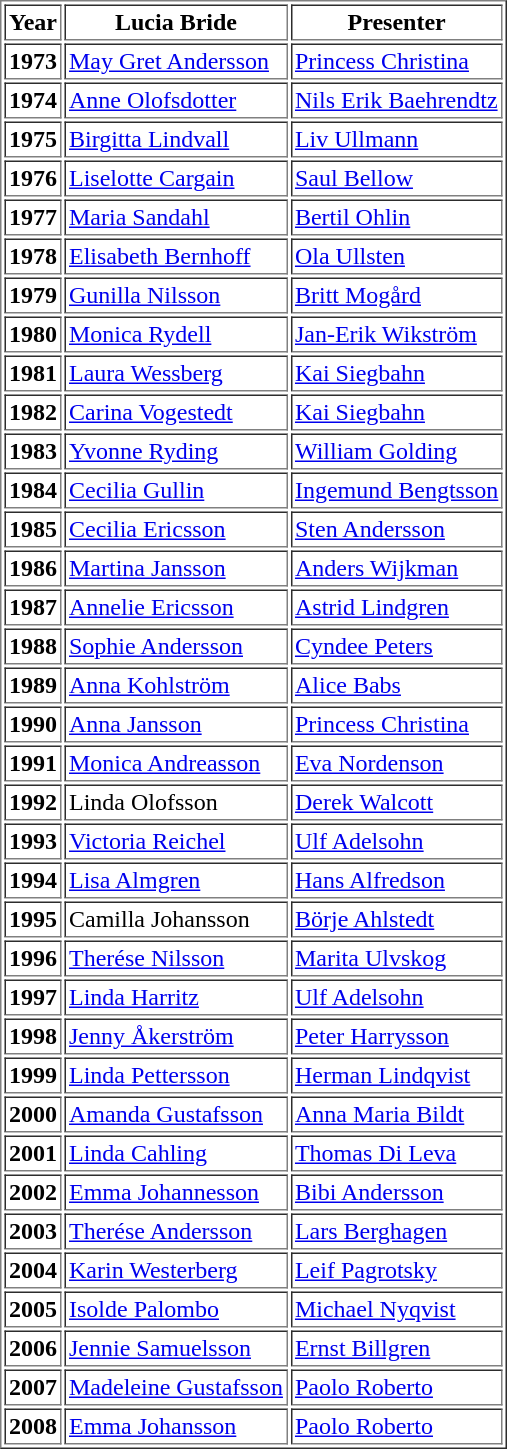<table border="1" cellpadding="2">
<tr>
<th>Year</th>
<th>Lucia Bride</th>
<th>Presenter</th>
</tr>
<tr>
<th>1973</th>
<td><a href='#'>May Gret Andersson</a></td>
<td><a href='#'>Princess Christina</a></td>
</tr>
<tr>
<th>1974</th>
<td><a href='#'>Anne Olofsdotter</a></td>
<td><a href='#'>Nils Erik Baehrendtz</a></td>
</tr>
<tr>
<th>1975</th>
<td><a href='#'>Birgitta Lindvall</a></td>
<td><a href='#'>Liv Ullmann</a></td>
</tr>
<tr>
<th>1976</th>
<td><a href='#'>Liselotte Cargain</a></td>
<td><a href='#'>Saul Bellow</a></td>
</tr>
<tr>
<th>1977</th>
<td><a href='#'>Maria Sandahl</a></td>
<td><a href='#'>Bertil Ohlin</a></td>
</tr>
<tr>
<th>1978</th>
<td><a href='#'>Elisabeth Bernhoff</a></td>
<td><a href='#'>Ola Ullsten</a></td>
</tr>
<tr>
<th>1979</th>
<td><a href='#'>Gunilla Nilsson</a></td>
<td><a href='#'>Britt Mogård</a></td>
</tr>
<tr>
<th>1980</th>
<td><a href='#'>Monica Rydell</a></td>
<td><a href='#'>Jan-Erik Wikström</a></td>
</tr>
<tr>
<th>1981</th>
<td><a href='#'>Laura Wessberg</a></td>
<td><a href='#'>Kai Siegbahn</a></td>
</tr>
<tr>
<th>1982</th>
<td><a href='#'>Carina Vogestedt</a></td>
<td><a href='#'>Kai Siegbahn</a></td>
</tr>
<tr>
<th>1983</th>
<td><a href='#'>Yvonne Ryding</a></td>
<td><a href='#'>William Golding</a></td>
</tr>
<tr>
<th>1984</th>
<td><a href='#'>Cecilia Gullin</a></td>
<td><a href='#'>Ingemund Bengtsson</a></td>
</tr>
<tr>
<th>1985</th>
<td><a href='#'>Cecilia Ericsson</a></td>
<td><a href='#'>Sten Andersson</a></td>
</tr>
<tr>
<th>1986</th>
<td><a href='#'>Martina Jansson</a></td>
<td><a href='#'>Anders Wijkman</a></td>
</tr>
<tr>
<th>1987</th>
<td><a href='#'>Annelie Ericsson</a></td>
<td><a href='#'>Astrid Lindgren</a></td>
</tr>
<tr>
<th>1988</th>
<td><a href='#'>Sophie Andersson</a></td>
<td><a href='#'>Cyndee Peters</a></td>
</tr>
<tr>
<th>1989</th>
<td><a href='#'>Anna Kohlström</a></td>
<td><a href='#'>Alice Babs</a></td>
</tr>
<tr>
<th>1990</th>
<td><a href='#'>Anna Jansson</a></td>
<td><a href='#'>Princess Christina</a></td>
</tr>
<tr>
<th>1991</th>
<td><a href='#'>Monica Andreasson</a></td>
<td><a href='#'>Eva Nordenson</a></td>
</tr>
<tr>
<th>1992</th>
<td>Linda Olofsson</td>
<td><a href='#'>Derek Walcott</a></td>
</tr>
<tr>
<th>1993</th>
<td><a href='#'>Victoria Reichel</a></td>
<td><a href='#'>Ulf Adelsohn</a></td>
</tr>
<tr>
<th>1994</th>
<td><a href='#'>Lisa Almgren</a></td>
<td><a href='#'>Hans Alfredson</a></td>
</tr>
<tr>
<th>1995</th>
<td>Camilla Johansson</td>
<td><a href='#'>Börje Ahlstedt</a></td>
</tr>
<tr>
<th>1996</th>
<td><a href='#'>Therése Nilsson</a></td>
<td><a href='#'>Marita Ulvskog</a></td>
</tr>
<tr>
<th>1997</th>
<td><a href='#'>Linda Harritz</a></td>
<td><a href='#'>Ulf Adelsohn</a></td>
</tr>
<tr>
<th>1998</th>
<td><a href='#'>Jenny Åkerström</a></td>
<td><a href='#'>Peter Harrysson</a></td>
</tr>
<tr>
<th>1999</th>
<td><a href='#'>Linda Pettersson</a></td>
<td><a href='#'>Herman Lindqvist</a></td>
</tr>
<tr>
<th>2000</th>
<td><a href='#'>Amanda Gustafsson</a></td>
<td><a href='#'>Anna Maria Bildt</a></td>
</tr>
<tr>
<th>2001</th>
<td><a href='#'>Linda Cahling</a></td>
<td><a href='#'>Thomas Di Leva</a></td>
</tr>
<tr>
<th>2002</th>
<td><a href='#'>Emma Johannesson</a></td>
<td><a href='#'>Bibi Andersson</a></td>
</tr>
<tr>
<th>2003</th>
<td><a href='#'>Therése Andersson</a></td>
<td><a href='#'>Lars Berghagen</a></td>
</tr>
<tr>
<th>2004</th>
<td><a href='#'>Karin Westerberg</a></td>
<td><a href='#'>Leif Pagrotsky</a></td>
</tr>
<tr>
<th>2005</th>
<td><a href='#'>Isolde Palombo</a></td>
<td><a href='#'>Michael Nyqvist</a></td>
</tr>
<tr>
<th>2006</th>
<td><a href='#'>Jennie Samuelsson</a></td>
<td><a href='#'>Ernst Billgren</a></td>
</tr>
<tr>
<th>2007</th>
<td><a href='#'>Madeleine Gustafsson</a></td>
<td><a href='#'>Paolo Roberto</a></td>
</tr>
<tr>
<th>2008</th>
<td><a href='#'>Emma Johansson</a></td>
<td><a href='#'>Paolo Roberto</a></td>
</tr>
</table>
